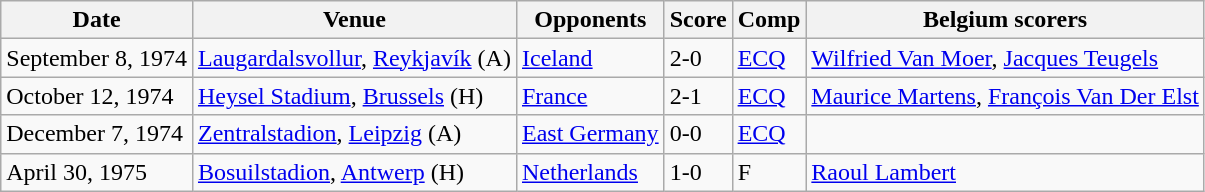<table class="wikitable">
<tr>
<th>Date</th>
<th>Venue</th>
<th>Opponents</th>
<th align=center>Score</th>
<th align=center>Comp</th>
<th>Belgium scorers</th>
</tr>
<tr>
<td>September 8, 1974</td>
<td><a href='#'>Laugardalsvollur</a>, <a href='#'>Reykjavík</a> (A)</td>
<td><a href='#'>Iceland</a></td>
<td>2-0</td>
<td><a href='#'>ECQ</a></td>
<td><a href='#'>Wilfried Van Moer</a>, <a href='#'>Jacques Teugels</a></td>
</tr>
<tr>
<td>October 12, 1974</td>
<td><a href='#'>Heysel Stadium</a>, <a href='#'>Brussels</a> (H)</td>
<td><a href='#'>France</a></td>
<td>2-1</td>
<td><a href='#'>ECQ</a></td>
<td><a href='#'>Maurice Martens</a>, <a href='#'>François Van Der Elst</a></td>
</tr>
<tr>
<td>December 7, 1974</td>
<td><a href='#'>Zentralstadion</a>, <a href='#'>Leipzig</a> (A)</td>
<td><a href='#'>East Germany</a></td>
<td>0-0</td>
<td><a href='#'>ECQ</a></td>
<td></td>
</tr>
<tr>
<td>April 30, 1975</td>
<td><a href='#'>Bosuilstadion</a>, <a href='#'>Antwerp</a> (H)</td>
<td><a href='#'>Netherlands</a></td>
<td>1-0</td>
<td>F</td>
<td><a href='#'>Raoul Lambert</a></td>
</tr>
</table>
